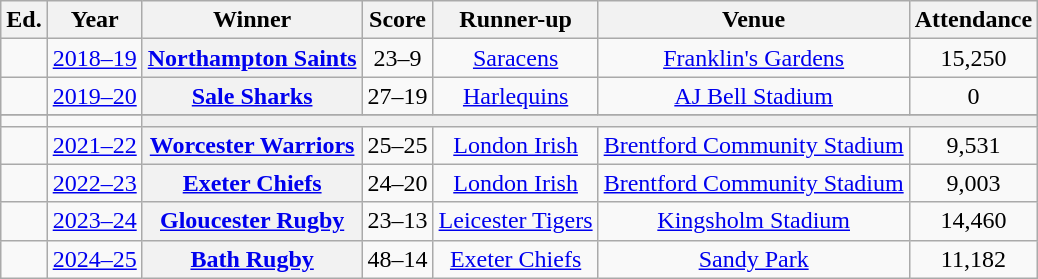<table class="wikitable">
<tr>
<th width= px>Ed.</th>
<th width= px>Year</th>
<th width= px>Winner</th>
<th width= px>Score</th>
<th width= px>Runner-up</th>
<th width= px>Venue</th>
<th width= px>Attendance</th>
</tr>
<tr>
<td></td>
<td align=center><a href='#'>2018–19</a></td>
<th scope=row><a href='#'>Northampton Saints</a></th>
<td align=center>23–9</td>
<td align=center><a href='#'>Saracens</a></td>
<td align=center><a href='#'>Franklin's Gardens</a></td>
<td align=center>15,250</td>
</tr>
<tr>
<td></td>
<td align=center><a href='#'>2019–20</a></td>
<th scope=row><a href='#'>Sale Sharks</a></th>
<td align=center>27–19</td>
<td align=center><a href='#'>Harlequins</a></td>
<td align=center><a href='#'>AJ Bell Stadium</a></td>
<td align=center>0</td>
</tr>
<tr>
</tr>
<tr>
<td></td>
<td align=center></td>
<td colspan=6 style=background:#efefef></td>
</tr>
<tr>
<td></td>
<td align=center><a href='#'>2021–22</a></td>
<th scope=row><a href='#'>Worcester Warriors</a></th>
<td align=center>25–25 </td>
<td align=center><a href='#'>London Irish</a></td>
<td align=center><a href='#'>Brentford Community Stadium</a></td>
<td align=center>9,531</td>
</tr>
<tr>
<td></td>
<td align=center><a href='#'>2022–23</a></td>
<th scope=row><a href='#'>Exeter Chiefs</a></th>
<td align=center>24–20 </td>
<td align=center><a href='#'>London Irish</a></td>
<td align=center><a href='#'>Brentford Community Stadium</a></td>
<td align=center>9,003</td>
</tr>
<tr>
<td></td>
<td align=center><a href='#'>2023–24</a></td>
<th scope=row><a href='#'>Gloucester Rugby</a></th>
<td align=center>23–13</td>
<td align=center><a href='#'>Leicester Tigers</a></td>
<td align=center><a href='#'>Kingsholm Stadium</a></td>
<td align=center>14,460</td>
</tr>
<tr>
<td></td>
<td align=center><a href='#'>2024–25</a></td>
<th scope=row><a href='#'>Bath Rugby</a></th>
<td align=center>48–14</td>
<td align=center><a href='#'>Exeter Chiefs</a></td>
<td align=center><a href='#'>Sandy Park</a></td>
<td align=center>11,182</td>
</tr>
</table>
